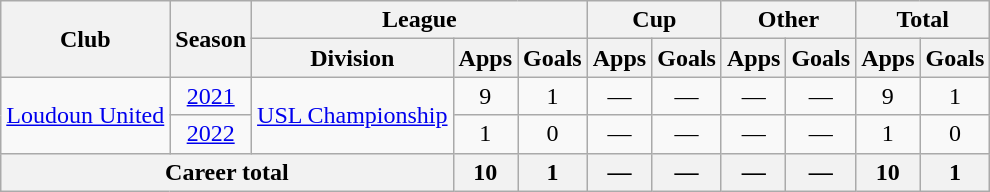<table class=wikitable style=text-align:center>
<tr>
<th rowspan=2>Club</th>
<th rowspan=2>Season</th>
<th colspan=3>League</th>
<th colspan=2>Cup</th>
<th colspan=2>Other</th>
<th colspan=2>Total</th>
</tr>
<tr>
<th>Division</th>
<th>Apps</th>
<th>Goals</th>
<th>Apps</th>
<th>Goals</th>
<th>Apps</th>
<th>Goals</th>
<th>Apps</th>
<th>Goals</th>
</tr>
<tr>
<td rowspan="2"><a href='#'>Loudoun United</a></td>
<td><a href='#'>2021</a></td>
<td rowspan="2"><a href='#'>USL Championship</a></td>
<td>9</td>
<td>1</td>
<td>—</td>
<td>—</td>
<td>—</td>
<td>—</td>
<td>9</td>
<td>1</td>
</tr>
<tr>
<td><a href='#'>2022</a></td>
<td>1</td>
<td>0</td>
<td>—</td>
<td>—</td>
<td>—</td>
<td>—</td>
<td>1</td>
<td>0</td>
</tr>
<tr>
<th colspan=3>Career total</th>
<th>10</th>
<th>1</th>
<th>—</th>
<th>—</th>
<th>—</th>
<th>—</th>
<th>10</th>
<th>1</th>
</tr>
</table>
